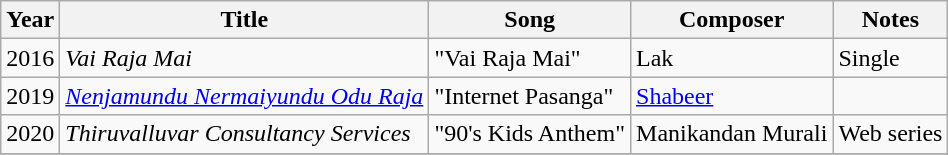<table class="wikitable sortable">
<tr>
<th>Year</th>
<th>Title</th>
<th>Song</th>
<th>Composer</th>
<th>Notes</th>
</tr>
<tr>
<td>2016</td>
<td><em>Vai Raja Mai</em></td>
<td>"Vai Raja Mai"</td>
<td>Lak</td>
<td>Single</td>
</tr>
<tr>
<td>2019</td>
<td><em><a href='#'>Nenjamundu Nermaiyundu Odu Raja</a></em></td>
<td>"Internet Pasanga"</td>
<td><a href='#'>Shabeer</a></td>
<td></td>
</tr>
<tr>
<td>2020</td>
<td><em>Thiruvalluvar Consultancy Services</em></td>
<td>"90's Kids Anthem"</td>
<td>Manikandan Murali</td>
<td>Web series</td>
</tr>
<tr>
</tr>
</table>
